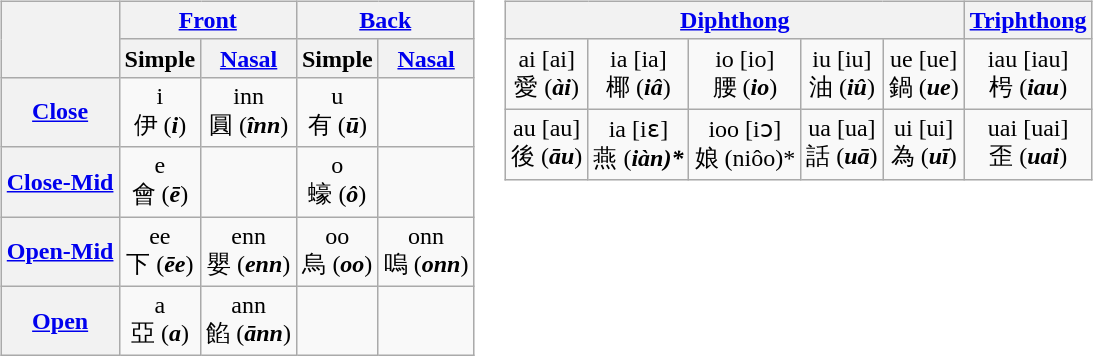<table>
<tr>
<td valign=top><br><table class=wikitable style="text-align:center;">
<tr>
<th rowspan=2></th>
<th colspan=2><a href='#'>Front</a></th>
<th colspan=2><a href='#'>Back</a></th>
</tr>
<tr>
<th>Simple</th>
<th><a href='#'>Nasal</a></th>
<th>Simple</th>
<th><a href='#'>Nasal</a></th>
</tr>
<tr>
<th><a href='#'>Close</a></th>
<td>i <br>伊 (<strong><em>i</em></strong>)</td>
<td>inn <br>圓 (<strong><em>înn</em></strong>)</td>
<td>u <br>有 (<strong><em>ū</em></strong>)</td>
<td></td>
</tr>
<tr>
<th><a href='#'>Close-Mid</a></th>
<td>e <br>會 (<strong><em>ē</em></strong>)</td>
<td></td>
<td>o <br>蠔 (<strong><em>ô</em></strong>)</td>
<td></td>
</tr>
<tr>
<th><a href='#'>Open-Mid</a></th>
<td>ee <br>下 (<strong><em>ēe</em></strong>)</td>
<td>enn <br>嬰 (<strong><em>enn</em></strong>)</td>
<td>oo <br>烏 (<strong><em>oo</em></strong>)</td>
<td>onn <br>嗚 (<strong><em>onn</em></strong>)</td>
</tr>
<tr>
<th><a href='#'>Open</a></th>
<td>a <br>亞 (<strong><em>a</em></strong>)</td>
<td>ann <br>餡 (<strong><em>ānn</em></strong>)</td>
<td></td>
<td></td>
</tr>
</table>
</td>
<td valign=top><br><table class=wikitable style="text-align:center;">
<tr>
<th colspan=5><a href='#'>Diphthong</a></th>
<th colspan=1><a href='#'>Triphthong</a></th>
</tr>
<tr>
<td>ai [ai]<br>愛 (<strong><em>ài</em></strong>)</td>
<td>ia [ia]<br>椰 (<strong><em>iâ</em></strong>)</td>
<td>io [io]<br>腰 (<strong><em>io</em></strong>)</td>
<td>iu [iu]<br>油 (<strong><em>iû</em></strong>)</td>
<td>ue [ue]<br>鍋 (<strong><em>ue</em></strong>)</td>
<td>iau [iau]<br>枵 (<strong><em>iau</em></strong>)</td>
</tr>
<tr>
<td>au [au]<br>後 (<strong><em>āu</em></strong>)</td>
<td>ia [iɛ]<br>燕 (<strong><em>ià<strong>n<em>)*</td>
<td>ioo [iɔ]<br>娘 (</em>n</strong>iôo</em></strong>)*</td>
<td>ua [ua]<br>話 (<strong><em>uā</em></strong>)</td>
<td>ui [ui]<br>為 (<strong><em>uī</em></strong>)</td>
<td>uai [uai]<br>歪 (<strong><em>uai</em></strong>)</td>
</tr>
</table>
</td>
</tr>
</table>
